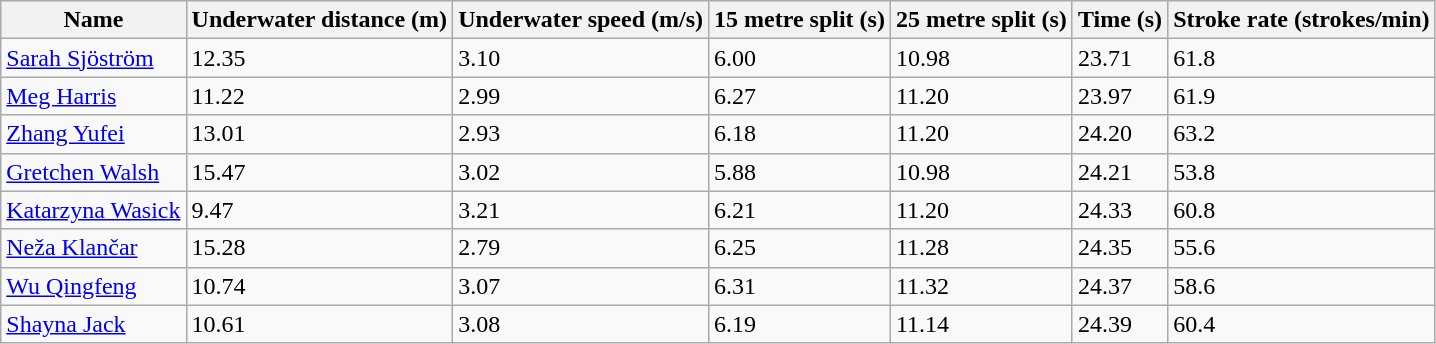<table class="wikitable sortable mw-collapsible">
<tr>
<th scope="col">Name</th>
<th scope="col">Underwater distance (m)</th>
<th scope="col">Underwater speed (m/s)</th>
<th scope="col">15 metre split (s)</th>
<th scope="col">25 metre split (s)</th>
<th scope="col">Time (s)</th>
<th scope="col">Stroke rate (strokes/min)</th>
</tr>
<tr>
<td><a href='#'>Sarah Sjöström</a></td>
<td>12.35</td>
<td>3.10</td>
<td>6.00</td>
<td>10.98</td>
<td>23.71</td>
<td>61.8</td>
</tr>
<tr>
<td><a href='#'>Meg Harris</a></td>
<td>11.22</td>
<td>2.99</td>
<td>6.27</td>
<td>11.20</td>
<td>23.97</td>
<td>61.9</td>
</tr>
<tr>
<td><a href='#'>Zhang Yufei</a></td>
<td>13.01</td>
<td>2.93</td>
<td>6.18</td>
<td>11.20</td>
<td>24.20</td>
<td>63.2</td>
</tr>
<tr>
<td><a href='#'>Gretchen Walsh</a></td>
<td>15.47</td>
<td>3.02</td>
<td>5.88</td>
<td>10.98</td>
<td>24.21</td>
<td>53.8</td>
</tr>
<tr>
<td><a href='#'>Katarzyna Wasick</a></td>
<td>9.47</td>
<td>3.21</td>
<td>6.21</td>
<td>11.20</td>
<td>24.33</td>
<td>60.8</td>
</tr>
<tr>
<td><a href='#'>Neža Klančar</a></td>
<td>15.28</td>
<td>2.79</td>
<td>6.25</td>
<td>11.28</td>
<td>24.35</td>
<td>55.6</td>
</tr>
<tr>
<td><a href='#'>Wu Qingfeng</a></td>
<td>10.74</td>
<td>3.07</td>
<td>6.31</td>
<td>11.32</td>
<td>24.37</td>
<td>58.6</td>
</tr>
<tr>
<td><a href='#'>Shayna Jack</a></td>
<td>10.61</td>
<td>3.08</td>
<td>6.19</td>
<td>11.14</td>
<td>24.39</td>
<td>60.4</td>
</tr>
</table>
